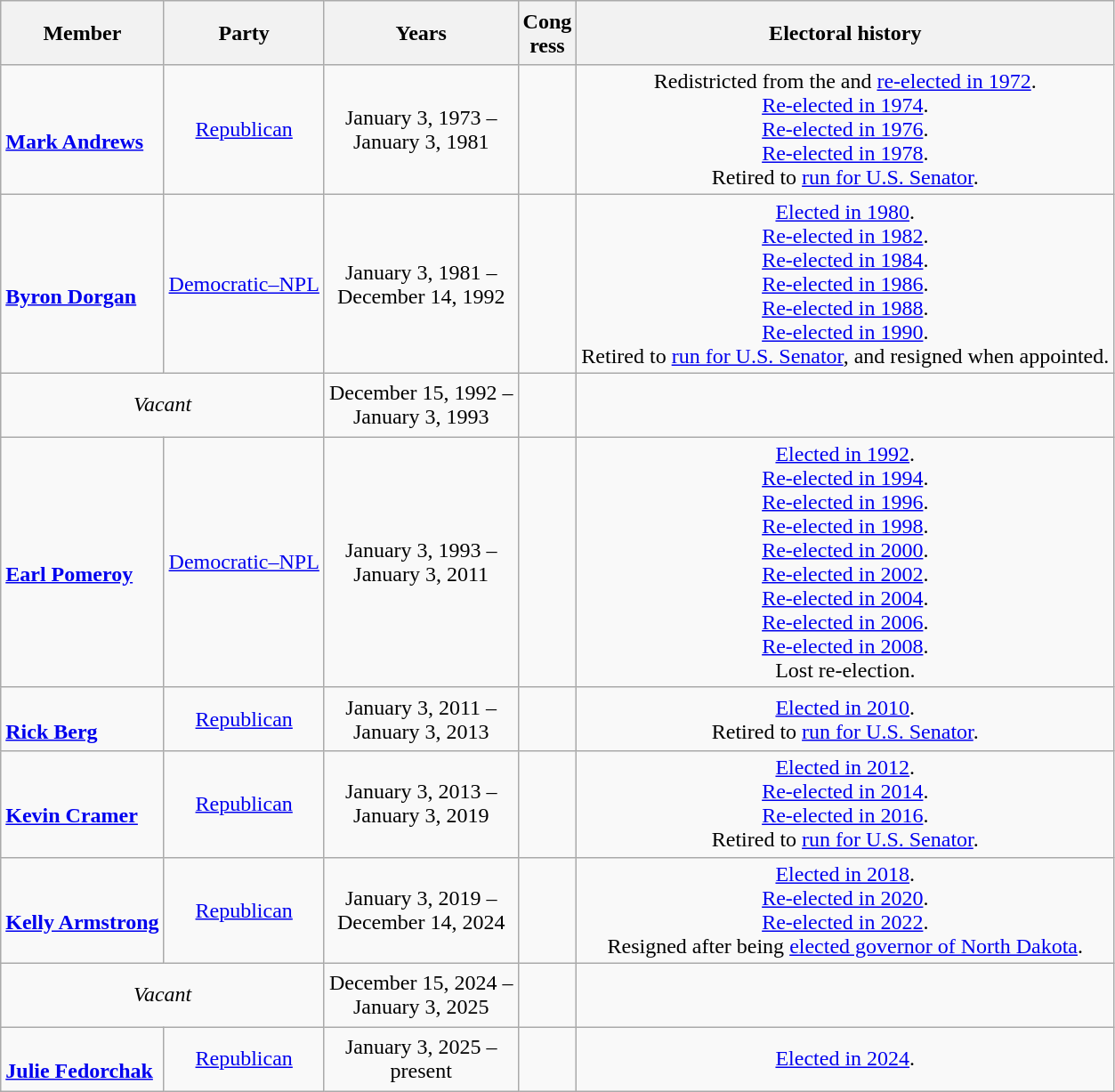<table class=wikitable style="text-align:center">
<tr style="height:3em">
<th>Member</th>
<th>Party</th>
<th>Years</th>
<th>Cong<br>ress</th>
<th>Electoral history</th>
</tr>
<tr style="height:3em">
<td align=left><br><strong><a href='#'>Mark Andrews</a></strong><br></td>
<td><a href='#'>Republican</a></td>
<td nowrap>January 3, 1973 –<br>January 3, 1981</td>
<td></td>
<td>Redistricted from the  and <a href='#'>re-elected in 1972</a>.<br><a href='#'>Re-elected in 1974</a>.<br><a href='#'>Re-elected in 1976</a>.<br><a href='#'>Re-elected in 1978</a>.<br>Retired to <a href='#'>run for U.S. Senator</a>.</td>
</tr>
<tr style="height:3em">
<td align=left><br><strong><a href='#'>Byron Dorgan</a></strong><br></td>
<td><a href='#'>Democratic–NPL</a></td>
<td nowrap>January 3, 1981 –<br>December 14, 1992</td>
<td></td>
<td><a href='#'>Elected in 1980</a>.<br><a href='#'>Re-elected in 1982</a>.<br><a href='#'>Re-elected in 1984</a>.<br><a href='#'>Re-elected in 1986</a>.<br><a href='#'>Re-elected in 1988</a>.<br><a href='#'>Re-elected in 1990</a>.<br>Retired to <a href='#'>run for U.S. Senator</a>, and resigned when appointed.</td>
</tr>
<tr style="height:3em">
<td colspan=2><em>Vacant</em></td>
<td nowrap>December 15, 1992 –<br>January 3, 1993</td>
<td></td>
<td></td>
</tr>
<tr style="height:3em">
<td align=left><br><strong><a href='#'>Earl Pomeroy</a></strong><br></td>
<td><a href='#'>Democratic–NPL</a></td>
<td nowrap>January 3, 1993 –<br>January 3, 2011</td>
<td></td>
<td><a href='#'>Elected in 1992</a>.<br><a href='#'>Re-elected in 1994</a>.<br><a href='#'>Re-elected in 1996</a>.<br><a href='#'>Re-elected in 1998</a>.<br><a href='#'>Re-elected in 2000</a>.<br><a href='#'>Re-elected in 2002</a>.<br><a href='#'>Re-elected in 2004</a>.<br><a href='#'>Re-elected in 2006</a>.<br><a href='#'>Re-elected in 2008</a>.<br>Lost re-election.</td>
</tr>
<tr style="height:3em">
<td align=left><br><strong><a href='#'>Rick Berg</a></strong><br></td>
<td><a href='#'>Republican</a></td>
<td nowrap>January 3, 2011 –<br>January 3, 2013</td>
<td></td>
<td><a href='#'>Elected in 2010</a>.<br>Retired to <a href='#'>run for U.S. Senator</a>.</td>
</tr>
<tr style="height:3em">
<td align=left><br><strong><a href='#'>Kevin Cramer</a></strong><br></td>
<td><a href='#'>Republican</a></td>
<td nowrap>January 3, 2013 –<br>January 3, 2019</td>
<td></td>
<td><a href='#'>Elected in 2012</a>.<br><a href='#'>Re-elected in 2014</a>.<br><a href='#'>Re-elected in 2016</a>.<br>Retired to <a href='#'>run for U.S. Senator</a>.</td>
</tr>
<tr style="height:3em">
<td align=left><br><strong><a href='#'>Kelly Armstrong</a></strong><br></td>
<td><a href='#'>Republican</a></td>
<td nowrap>January 3, 2019 –<br>December 14, 2024</td>
<td></td>
<td><a href='#'>Elected in 2018</a>.<br><a href='#'>Re-elected in 2020</a>.<br><a href='#'>Re-elected in 2022</a>.<br>Resigned after being <a href='#'>elected governor of North Dakota</a>.</td>
</tr>
<tr style="height:3em">
<td colspan=2><em>Vacant</em></td>
<td nowrap>December 15, 2024 –<br>January 3, 2025</td>
<td></td>
<td></td>
</tr>
<tr style="height:3em">
<td align=left><br><strong><a href='#'>Julie Fedorchak</a></strong><br></td>
<td><a href='#'>Republican</a></td>
<td nowrap>January 3, 2025 –<br>present</td>
<td></td>
<td><a href='#'>Elected in 2024</a>.</td>
</tr>
</table>
